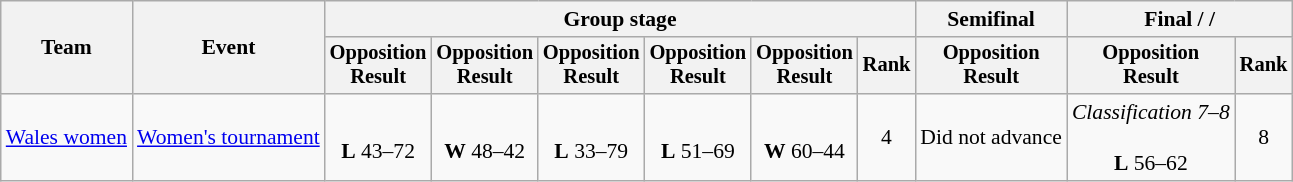<table class=wikitable style="font-size:90%; text-align:center">
<tr>
<th rowspan=2>Team</th>
<th rowspan=2>Event</th>
<th colspan=6>Group stage</th>
<th>Semifinal</th>
<th colspan=2>Final /  / </th>
</tr>
<tr style=font-size:95%>
<th>Opposition<br>Result</th>
<th>Opposition<br>Result</th>
<th>Opposition<br>Result</th>
<th>Opposition<br>Result</th>
<th>Opposition<br>Result</th>
<th>Rank</th>
<th>Opposition<br>Result</th>
<th>Opposition<br>Result</th>
<th>Rank</th>
</tr>
<tr>
<td align=left><a href='#'>Wales women</a></td>
<td align=left><a href='#'>Women's tournament</a></td>
<td><br><strong>L</strong> 43–72</td>
<td><br><strong>W</strong> 48–42</td>
<td><br><strong>L</strong> 33–79</td>
<td><br><strong>L</strong> 51–69</td>
<td><br><strong>W</strong> 60–44</td>
<td>4</td>
<td>Did not advance</td>
<td><em>Classification 7–8</em><br><br><strong>L</strong> 56–62</td>
<td>8</td>
</tr>
</table>
